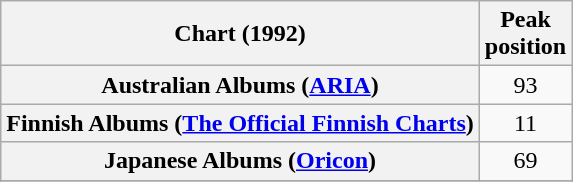<table class="wikitable sortable plainrowheaders">
<tr>
<th>Chart (1992)</th>
<th>Peak<br>position</th>
</tr>
<tr>
<th scope="row">Australian Albums (<a href='#'>ARIA</a>)</th>
<td align="center">93</td>
</tr>
<tr>
<th scope="row">Finnish Albums (<a href='#'>The Official Finnish Charts</a>)</th>
<td align="center">11</td>
</tr>
<tr>
<th scope="row">Japanese Albums (<a href='#'>Oricon</a>)</th>
<td align="center">69</td>
</tr>
<tr>
</tr>
<tr>
</tr>
</table>
